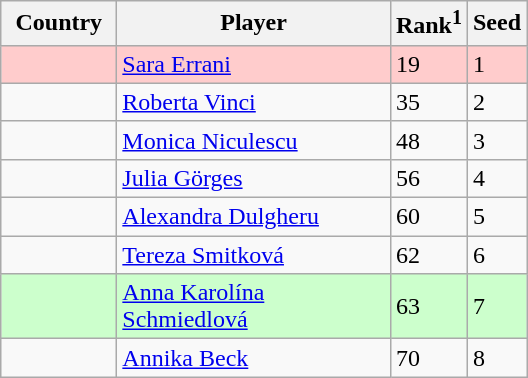<table class="sortable wikitable">
<tr>
<th width="70">Country</th>
<th width="175">Player</th>
<th>Rank<sup>1</sup></th>
<th>Seed</th>
</tr>
<tr style="background:#fcc;">
<td></td>
<td><a href='#'>Sara Errani</a></td>
<td>19</td>
<td>1</td>
</tr>
<tr>
<td></td>
<td><a href='#'>Roberta Vinci</a></td>
<td>35</td>
<td>2</td>
</tr>
<tr>
<td></td>
<td><a href='#'>Monica Niculescu</a></td>
<td>48</td>
<td>3</td>
</tr>
<tr>
<td></td>
<td><a href='#'>Julia Görges</a></td>
<td>56</td>
<td>4</td>
</tr>
<tr>
<td></td>
<td><a href='#'>Alexandra Dulgheru</a></td>
<td>60</td>
<td>5</td>
</tr>
<tr>
<td></td>
<td><a href='#'>Tereza Smitková</a></td>
<td>62</td>
<td>6</td>
</tr>
<tr style="background:#cfc;">
<td></td>
<td><a href='#'>Anna Karolína Schmiedlová</a></td>
<td>63</td>
<td>7</td>
</tr>
<tr>
<td></td>
<td><a href='#'>Annika Beck</a></td>
<td>70</td>
<td>8</td>
</tr>
</table>
